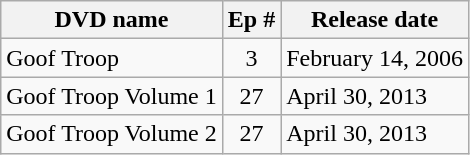<table class="wikitable">
<tr>
<th>DVD name</th>
<th>Ep #</th>
<th>Release date</th>
</tr>
<tr>
<td>Goof Troop</td>
<td style="text-align:center;">3</td>
<td>February 14, 2006</td>
</tr>
<tr>
<td>Goof Troop Volume 1</td>
<td style="text-align:center;">27</td>
<td>April 30, 2013</td>
</tr>
<tr>
<td>Goof Troop Volume 2</td>
<td style="text-align:center;">27</td>
<td>April 30, 2013</td>
</tr>
</table>
